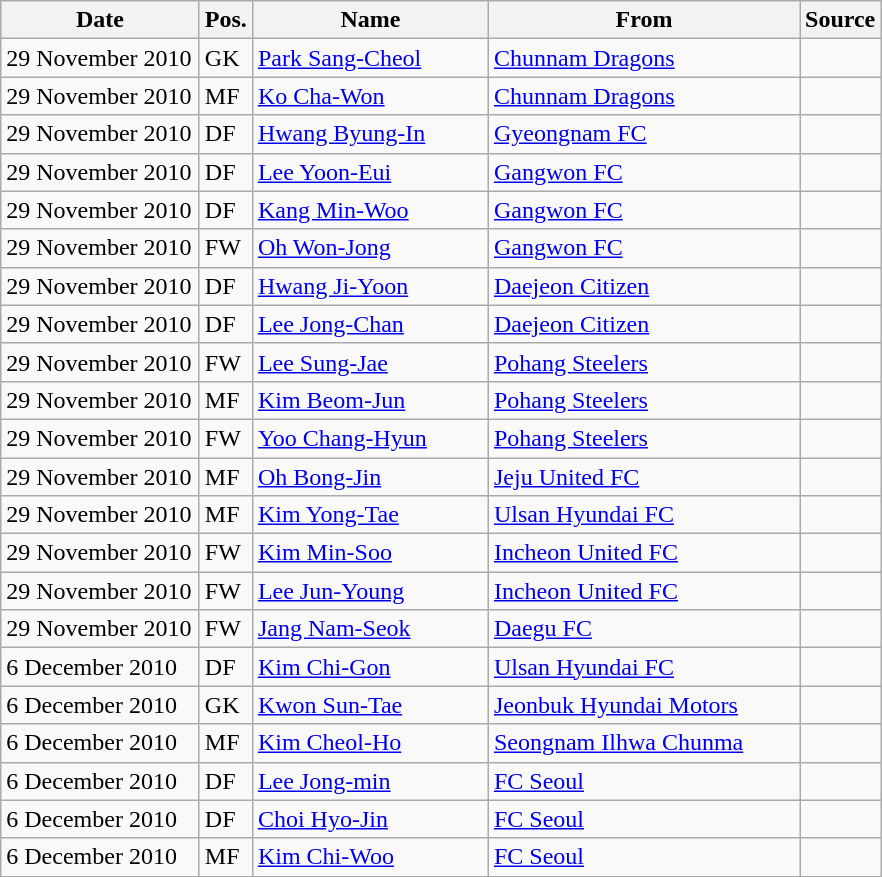<table class="wikitable">
<tr>
<th width="125">Date</th>
<th>Pos.</th>
<th width="150">Name</th>
<th width="200">From</th>
<th>Source</th>
</tr>
<tr>
<td>29 November 2010</td>
<td>GK</td>
<td> <a href='#'>Park Sang-Cheol</a></td>
<td> <a href='#'>Chunnam Dragons</a></td>
<td></td>
</tr>
<tr>
<td>29 November 2010</td>
<td>MF</td>
<td> <a href='#'>Ko Cha-Won</a></td>
<td> <a href='#'>Chunnam Dragons</a></td>
<td></td>
</tr>
<tr>
<td>29 November 2010</td>
<td>DF</td>
<td> <a href='#'>Hwang Byung-In</a></td>
<td> <a href='#'>Gyeongnam FC</a></td>
<td></td>
</tr>
<tr>
<td>29 November 2010</td>
<td>DF</td>
<td> <a href='#'>Lee Yoon-Eui</a></td>
<td> <a href='#'>Gangwon FC</a></td>
<td></td>
</tr>
<tr>
<td>29 November 2010</td>
<td>DF</td>
<td> <a href='#'>Kang Min-Woo</a></td>
<td> <a href='#'>Gangwon FC</a></td>
<td></td>
</tr>
<tr>
<td>29 November 2010</td>
<td>FW</td>
<td> <a href='#'>Oh Won-Jong</a></td>
<td> <a href='#'>Gangwon FC</a></td>
<td></td>
</tr>
<tr>
<td>29 November 2010</td>
<td>DF</td>
<td> <a href='#'>Hwang Ji-Yoon</a></td>
<td> <a href='#'>Daejeon Citizen</a></td>
<td></td>
</tr>
<tr>
<td>29 November 2010</td>
<td>DF</td>
<td> <a href='#'>Lee Jong-Chan</a></td>
<td> <a href='#'>Daejeon Citizen</a></td>
<td></td>
</tr>
<tr>
<td>29 November 2010</td>
<td>FW</td>
<td> <a href='#'>Lee Sung-Jae</a></td>
<td> <a href='#'>Pohang Steelers</a></td>
<td></td>
</tr>
<tr>
<td>29 November 2010</td>
<td>MF</td>
<td> <a href='#'>Kim Beom-Jun</a></td>
<td> <a href='#'>Pohang Steelers</a></td>
<td></td>
</tr>
<tr>
<td>29 November 2010</td>
<td>FW</td>
<td> <a href='#'>Yoo Chang-Hyun</a></td>
<td> <a href='#'>Pohang Steelers</a></td>
<td></td>
</tr>
<tr>
<td>29 November 2010</td>
<td>MF</td>
<td> <a href='#'>Oh Bong-Jin</a></td>
<td> <a href='#'>Jeju United FC</a></td>
<td></td>
</tr>
<tr>
<td>29 November 2010</td>
<td>MF</td>
<td> <a href='#'>Kim Yong-Tae</a></td>
<td> <a href='#'>Ulsan Hyundai FC</a></td>
<td></td>
</tr>
<tr>
<td>29 November 2010</td>
<td>FW</td>
<td> <a href='#'>Kim Min-Soo</a></td>
<td> <a href='#'>Incheon United FC</a></td>
<td></td>
</tr>
<tr>
<td>29 November 2010</td>
<td>FW</td>
<td> <a href='#'>Lee Jun-Young</a></td>
<td> <a href='#'>Incheon United FC</a></td>
<td></td>
</tr>
<tr>
<td>29 November 2010</td>
<td>FW</td>
<td> <a href='#'>Jang Nam-Seok</a></td>
<td> <a href='#'>Daegu FC</a></td>
<td></td>
</tr>
<tr>
<td>6 December 2010</td>
<td>DF</td>
<td> <a href='#'>Kim Chi-Gon</a></td>
<td> <a href='#'>Ulsan Hyundai FC</a></td>
<td></td>
</tr>
<tr>
<td>6 December 2010</td>
<td>GK</td>
<td> <a href='#'>Kwon Sun-Tae</a></td>
<td> <a href='#'>Jeonbuk Hyundai Motors</a></td>
<td></td>
</tr>
<tr>
<td>6 December 2010</td>
<td>MF</td>
<td> <a href='#'>Kim Cheol-Ho</a></td>
<td> <a href='#'>Seongnam Ilhwa Chunma</a></td>
<td></td>
</tr>
<tr>
<td>6 December 2010</td>
<td>DF</td>
<td> <a href='#'>Lee Jong-min</a></td>
<td> <a href='#'>FC Seoul</a></td>
<td></td>
</tr>
<tr>
<td>6 December 2010</td>
<td>DF</td>
<td> <a href='#'>Choi Hyo-Jin</a></td>
<td> <a href='#'>FC Seoul</a></td>
<td></td>
</tr>
<tr>
<td>6 December 2010</td>
<td>MF</td>
<td> <a href='#'>Kim Chi-Woo</a></td>
<td> <a href='#'>FC Seoul</a></td>
<td></td>
</tr>
</table>
